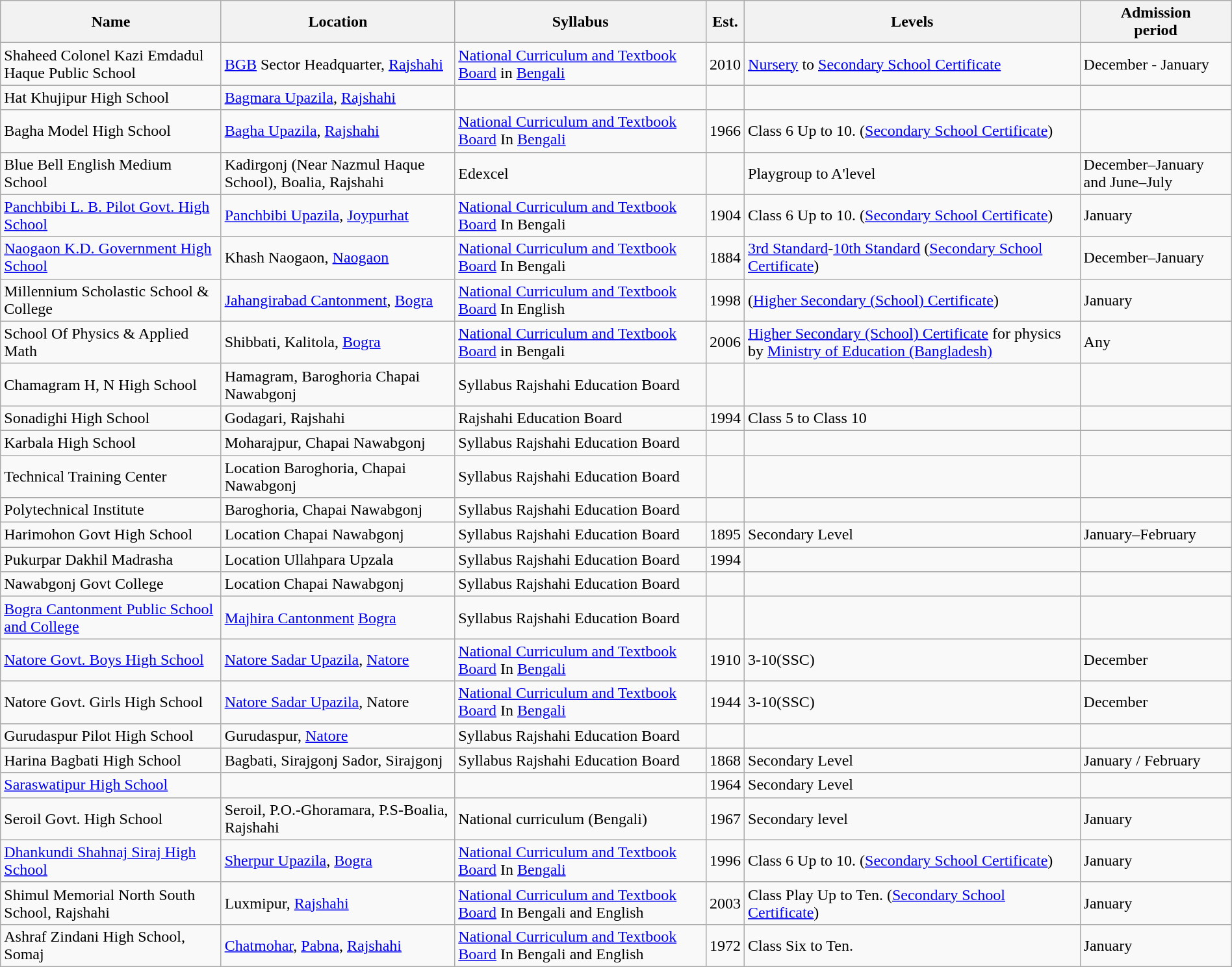<table class="wikitable sortable" style="width:100%;">
<tr>
<th>Name</th>
<th>Location</th>
<th>Syllabus</th>
<th>Est.</th>
<th>Levels</th>
<th>Admission<br>period</th>
</tr>
<tr>
<td>Shaheed Colonel Kazi Emdadul Haque Public School</td>
<td><a href='#'>BGB</a> Sector Headquarter, <a href='#'>Rajshahi</a></td>
<td><a href='#'>National Curriculum and Textbook Board</a> in <a href='#'>Bengali</a></td>
<td>2010</td>
<td><a href='#'>Nursery</a> to <a href='#'>Secondary School Certificate</a></td>
<td>December - January</td>
</tr>
<tr>
<td>Hat Khujipur High School</td>
<td><a href='#'>Bagmara Upazila</a>, <a href='#'>Rajshahi</a></td>
<td></td>
<td></td>
<td></td>
<td></td>
</tr>
<tr>
<td>Bagha Model High School</td>
<td><a href='#'>Bagha Upazila</a>, <a href='#'>Rajshahi</a></td>
<td><a href='#'>National Curriculum and Textbook Board</a> In <a href='#'>Bengali</a></td>
<td>1966</td>
<td>Class 6 Up to 10. (<a href='#'>Secondary School Certificate</a>)</td>
<td></td>
</tr>
<tr>
<td>Blue Bell English Medium School</td>
<td>Kadirgonj (Near Nazmul Haque School), Boalia, Rajshahi</td>
<td>Edexcel</td>
<td></td>
<td>Playgroup to A'level</td>
<td>December–January and June–July</td>
</tr>
<tr>
<td><a href='#'>Panchbibi L. B. Pilot Govt. High School</a></td>
<td><a href='#'>Panchbibi Upazila</a>, <a href='#'>Joypurhat</a></td>
<td><a href='#'>National Curriculum and Textbook Board</a> In Bengali</td>
<td>1904</td>
<td>Class 6 Up to 10. (<a href='#'>Secondary School Certificate</a>)</td>
<td>January</td>
</tr>
<tr>
<td><a href='#'>Naogaon K.D. Government High School</a></td>
<td>Khash Naogaon, <a href='#'>Naogaon</a></td>
<td><a href='#'>National Curriculum and Textbook Board</a> In Bengali</td>
<td>1884</td>
<td><a href='#'>3rd Standard</a>-<a href='#'>10th Standard</a> (<a href='#'>Secondary School Certificate</a>)</td>
<td>December–January</td>
</tr>
<tr>
<td>Millennium Scholastic School & College</td>
<td><a href='#'>Jahangirabad Cantonment</a>, <a href='#'>Bogra</a></td>
<td><a href='#'>National Curriculum and Textbook Board</a> In English</td>
<td>1998</td>
<td>(<a href='#'>Higher Secondary (School) Certificate</a>)</td>
<td>January</td>
</tr>
<tr>
<td>School Of Physics & Applied Math</td>
<td>Shibbati, Kalitola, <a href='#'>Bogra</a></td>
<td><a href='#'>National Curriculum and Textbook Board</a> in Bengali</td>
<td>2006</td>
<td><a href='#'>Higher Secondary (School) Certificate</a> for physics by <a href='#'>Ministry of Education (Bangladesh)</a></td>
<td>Any</td>
</tr>
<tr>
<td>Chamagram H, N High School</td>
<td>Hamagram, Baroghoria Chapai Nawabgonj</td>
<td>Syllabus Rajshahi Education Board</td>
<td></td>
<td></td>
<td></td>
</tr>
<tr>
<td>Sonadighi High School</td>
<td>Godagari, Rajshahi</td>
<td>Rajshahi Education Board</td>
<td>1994</td>
<td>Class 5 to Class 10</td>
<td></td>
</tr>
<tr>
<td>Karbala High School</td>
<td>Moharajpur, Chapai Nawabgonj</td>
<td>Syllabus Rajshahi Education Board</td>
<td></td>
<td></td>
<td></td>
</tr>
<tr>
<td>Technical Training Center</td>
<td>Location Baroghoria, Chapai Nawabgonj</td>
<td>Syllabus Rajshahi Education Board</td>
<td></td>
<td></td>
<td></td>
</tr>
<tr>
<td>Polytechnical Institute</td>
<td>Baroghoria, Chapai Nawabgonj</td>
<td>Syllabus Rajshahi Education Board</td>
<td></td>
<td></td>
<td></td>
</tr>
<tr>
<td>Harimohon Govt High School</td>
<td>Location Chapai Nawabgonj</td>
<td>Syllabus Rajshahi Education Board</td>
<td>1895</td>
<td>Secondary Level</td>
<td>January–February</td>
</tr>
<tr>
<td>Pukurpar Dakhil Madrasha</td>
<td>Location Ullahpara Upzala</td>
<td>Syllabus Rajshahi Education Board</td>
<td>1994</td>
<td></td>
<td></td>
</tr>
<tr>
<td>Nawabgonj Govt College</td>
<td>Location Chapai Nawabgonj</td>
<td>Syllabus Rajshahi Education Board</td>
<td></td>
<td></td>
<td></td>
</tr>
<tr>
<td><a href='#'>Bogra Cantonment Public School and College</a></td>
<td><a href='#'>Majhira Cantonment</a> <a href='#'>Bogra</a></td>
<td>Syllabus Rajshahi Education Board</td>
<td></td>
<td></td>
<td></td>
</tr>
<tr>
<td><a href='#'>Natore Govt. Boys High School</a></td>
<td><a href='#'>Natore Sadar Upazila</a>, <a href='#'>Natore</a></td>
<td><a href='#'>National Curriculum and Textbook Board</a> In <a href='#'>Bengali</a></td>
<td>1910</td>
<td>3-10(SSC)</td>
<td>December</td>
</tr>
<tr>
<td>Natore Govt. Girls High School</td>
<td><a href='#'>Natore Sadar Upazila</a>, Natore</td>
<td><a href='#'>National Curriculum and Textbook Board</a> In <a href='#'>Bengali</a></td>
<td>1944</td>
<td>3-10(SSC)</td>
<td>December</td>
</tr>
<tr>
<td>Gurudaspur Pilot High School</td>
<td>Gurudaspur, <a href='#'>Natore</a></td>
<td>Syllabus Rajshahi Education Board</td>
<td></td>
<td></td>
<td></td>
</tr>
<tr>
<td>Harina Bagbati High School</td>
<td>Bagbati, Sirajgonj Sador, Sirajgonj</td>
<td>Syllabus Rajshahi Education Board</td>
<td>1868</td>
<td>Secondary Level</td>
<td>January / February</td>
</tr>
<tr>
<td><a href='#'>Saraswatipur High School</a></td>
<td></td>
<td></td>
<td>1964</td>
<td>Secondary Level</td>
<td></td>
</tr>
<tr>
<td>Seroil Govt. High School</td>
<td>Seroil, P.O.-Ghoramara, P.S-Boalia, Rajshahi</td>
<td>National curriculum (Bengali)</td>
<td>1967</td>
<td>Secondary level</td>
<td>January</td>
</tr>
<tr>
<td><a href='#'>Dhankundi Shahnaj Siraj High School</a></td>
<td><a href='#'>Sherpur Upazila</a>, <a href='#'>Bogra</a></td>
<td><a href='#'>National Curriculum and Textbook Board</a> In <a href='#'>Bengali</a></td>
<td>1996</td>
<td>Class 6 Up to 10. (<a href='#'>Secondary School Certificate</a>)</td>
<td>January</td>
</tr>
<tr>
<td>Shimul Memorial North South School, Rajshahi</td>
<td>Luxmipur, <a href='#'>Rajshahi</a></td>
<td><a href='#'>National Curriculum and Textbook Board</a> In Bengali and English</td>
<td>2003</td>
<td>Class Play Up to Ten. (<a href='#'>Secondary School Certificate</a>)</td>
<td>January</td>
</tr>
<tr>
<td>Ashraf Zindani High School, Somaj</td>
<td><a href='#'>Chatmohar</a>, <a href='#'>Pabna</a>, <a href='#'>Rajshahi</a></td>
<td><a href='#'>National Curriculum and Textbook Board</a> In Bengali and English</td>
<td>1972</td>
<td>Class Six to Ten.</td>
<td>January</td>
</tr>
</table>
